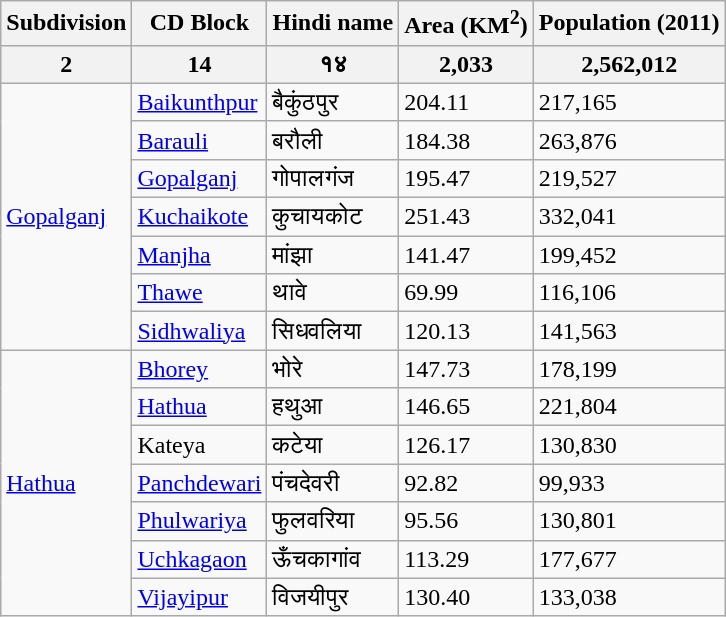<table class="wikitable sortable">
<tr>
<th>Subdivision</th>
<th>CD Block</th>
<th>Hindi name</th>
<th>Area (KM<sup>2</sup>)</th>
<th>Population (2011)</th>
</tr>
<tr>
<th>2</th>
<th>14</th>
<th>१४</th>
<th>2,033</th>
<th>2,562,012</th>
</tr>
<tr>
<td rowspan="7"><a href='#'>Gopalganj</a></td>
<td><a href='#'>Baikunthpur</a></td>
<td>बैकुंठपुर</td>
<td>204.11</td>
<td>217,165</td>
</tr>
<tr>
<td><a href='#'>Barauli</a></td>
<td>बरौली</td>
<td>184.38</td>
<td>263,876</td>
</tr>
<tr>
<td><a href='#'>Gopalganj</a></td>
<td>गोपालगंज</td>
<td>195.47</td>
<td>219,527</td>
</tr>
<tr>
<td><a href='#'>Kuchaikote</a></td>
<td>कुचायकोट</td>
<td>251.43</td>
<td>332,041</td>
</tr>
<tr>
<td><a href='#'>Manjha</a></td>
<td>मांझा</td>
<td>141.47</td>
<td>199,452</td>
</tr>
<tr>
<td><a href='#'>Thawe</a></td>
<td>थावे</td>
<td>69.99</td>
<td>116,106</td>
</tr>
<tr>
<td><a href='#'>Sidhwaliya</a></td>
<td>सिधवलिया</td>
<td>120.13</td>
<td>141,563</td>
</tr>
<tr>
<td rowspan="7"><a href='#'>Hathua</a></td>
<td><a href='#'>Bhorey</a></td>
<td>भोरे</td>
<td>147.73</td>
<td>178,199</td>
</tr>
<tr>
<td><a href='#'>Hathua</a></td>
<td>हथुआ</td>
<td>146.65</td>
<td>221,804</td>
</tr>
<tr>
<td>Kateya</td>
<td>कटेया</td>
<td>126.17</td>
<td>130,830</td>
</tr>
<tr>
<td><a href='#'>Panchdewari</a></td>
<td>पंचदेवरी</td>
<td>92.82</td>
<td>99,933</td>
</tr>
<tr>
<td><a href='#'>Phulwariya</a></td>
<td>फुलवरिया</td>
<td>95.56</td>
<td>130,801</td>
</tr>
<tr>
<td><a href='#'>Uchkagaon</a></td>
<td>ऊँचकागांव</td>
<td>113.29</td>
<td>177,677</td>
</tr>
<tr>
<td><a href='#'>Vijayipur</a></td>
<td>विजयीपुर</td>
<td>130.40</td>
<td>133,038</td>
</tr>
</table>
